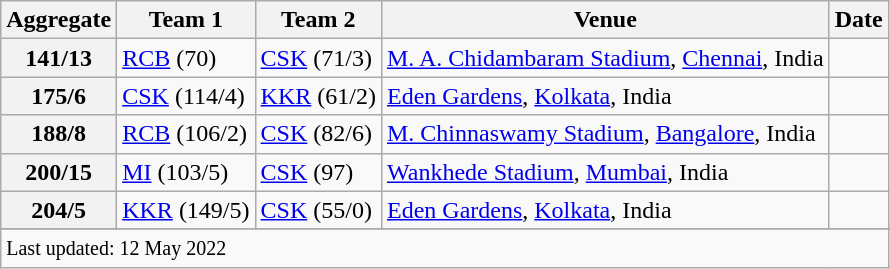<table class="wikitable">
<tr>
<th><strong>Aggregate</strong></th>
<th><strong>Team 1</strong></th>
<th><strong>Team 2</strong></th>
<th><strong>Venue</strong></th>
<th><strong>Date</strong></th>
</tr>
<tr>
<th>141/13</th>
<td><a href='#'>RCB</a> (70)</td>
<td><a href='#'>CSK</a> (71/3)</td>
<td><a href='#'>M. A. Chidambaram Stadium</a>, <a href='#'>Chennai</a>, India</td>
<td></td>
</tr>
<tr>
<th>175/6</th>
<td><a href='#'>CSK</a> (114/4)</td>
<td><a href='#'>KKR</a> (61/2)</td>
<td><a href='#'>Eden Gardens</a>, <a href='#'>Kolkata</a>, India</td>
<td></td>
</tr>
<tr>
<th>188/8</th>
<td><a href='#'>RCB</a> (106/2)</td>
<td><a href='#'>CSK</a> (82/6)</td>
<td><a href='#'>M. Chinnaswamy Stadium</a>, <a href='#'>Bangalore</a>, India</td>
<td></td>
</tr>
<tr>
<th>200/15</th>
<td><a href='#'>MI</a> (103/5)</td>
<td><a href='#'>CSK</a> (97)</td>
<td><a href='#'>Wankhede Stadium</a>, <a href='#'>Mumbai</a>, India</td>
<td></td>
</tr>
<tr>
<th>204/5</th>
<td><a href='#'>KKR</a> (149/5)</td>
<td><a href='#'>CSK</a> (55/0)</td>
<td><a href='#'>Eden Gardens</a>, <a href='#'>Kolkata</a>, India</td>
<td></td>
</tr>
<tr>
</tr>
<tr class=sortbottom>
<td colspan="5"><small>Last updated: 12 May 2022</small></td>
</tr>
</table>
